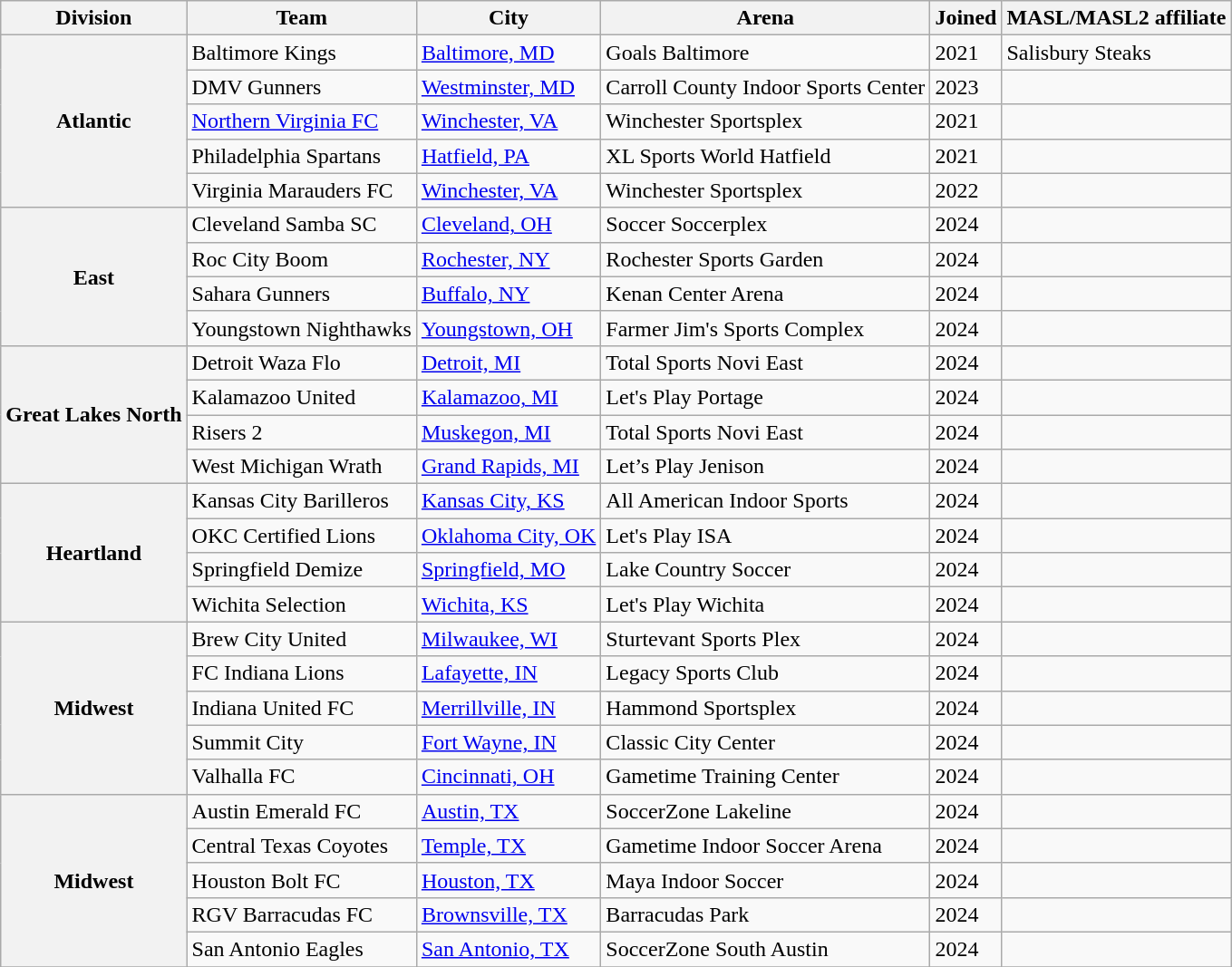<table class="wikitable">
<tr>
<th>Division</th>
<th>Team</th>
<th>City</th>
<th>Arena</th>
<th>Joined</th>
<th>MASL/MASL2 affiliate</th>
</tr>
<tr>
<th rowspan="5">Atlantic</th>
<td>Baltimore Kings</td>
<td><a href='#'>Baltimore, MD</a></td>
<td>Goals Baltimore</td>
<td>2021</td>
<td>Salisbury Steaks</td>
</tr>
<tr>
<td>DMV Gunners</td>
<td><a href='#'>Westminster, MD</a></td>
<td>Carroll County Indoor Sports Center</td>
<td>2023</td>
<td></td>
</tr>
<tr>
<td><a href='#'>Northern Virginia FC</a></td>
<td><a href='#'>Winchester, VA</a></td>
<td>Winchester Sportsplex</td>
<td>2021</td>
<td></td>
</tr>
<tr>
<td>Philadelphia Spartans</td>
<td><a href='#'>Hatfield, PA</a></td>
<td>XL Sports World Hatfield</td>
<td>2021</td>
<td></td>
</tr>
<tr>
<td>Virginia Marauders FC</td>
<td><a href='#'>Winchester, VA</a></td>
<td>Winchester Sportsplex</td>
<td>2022</td>
<td></td>
</tr>
<tr>
<th rowspan="4">East</th>
<td>Cleveland Samba SC</td>
<td><a href='#'>Cleveland, OH</a></td>
<td>Soccer Soccerplex</td>
<td>2024</td>
<td></td>
</tr>
<tr>
<td>Roc City Boom</td>
<td><a href='#'>Rochester, NY</a></td>
<td>Rochester Sports Garden</td>
<td>2024</td>
<td></td>
</tr>
<tr>
<td>Sahara Gunners</td>
<td><a href='#'>Buffalo, NY</a></td>
<td>Kenan Center Arena</td>
<td>2024</td>
<td></td>
</tr>
<tr>
<td>Youngstown Nighthawks</td>
<td><a href='#'>Youngstown, OH</a></td>
<td>Farmer Jim's Sports Complex</td>
<td>2024</td>
<td></td>
</tr>
<tr>
<th rowspan="4">Great Lakes North</th>
<td>Detroit Waza Flo</td>
<td><a href='#'>Detroit, MI</a></td>
<td>Total Sports Novi East</td>
<td>2024</td>
<td></td>
</tr>
<tr>
<td>Kalamazoo United</td>
<td><a href='#'>Kalamazoo, MI</a></td>
<td>Let's Play Portage</td>
<td>2024</td>
<td></td>
</tr>
<tr>
<td>Risers 2</td>
<td><a href='#'>Muskegon, MI</a></td>
<td>Total Sports Novi East</td>
<td>2024</td>
<td></td>
</tr>
<tr>
<td>West Michigan Wrath</td>
<td><a href='#'>Grand Rapids, MI</a></td>
<td>Let’s Play Jenison</td>
<td>2024</td>
<td></td>
</tr>
<tr>
<th rowspan="4">Heartland</th>
<td>Kansas City Barilleros</td>
<td><a href='#'>Kansas City, KS</a></td>
<td>All American Indoor Sports</td>
<td>2024</td>
<td></td>
</tr>
<tr>
<td>OKC Certified Lions</td>
<td><a href='#'>Oklahoma City, OK</a></td>
<td>Let's Play ISA</td>
<td>2024</td>
<td></td>
</tr>
<tr>
<td>Springfield Demize</td>
<td><a href='#'>Springfield, MO</a></td>
<td>Lake Country Soccer</td>
<td>2024</td>
<td></td>
</tr>
<tr>
<td>Wichita Selection</td>
<td><a href='#'>Wichita, KS</a></td>
<td>Let's Play Wichita</td>
<td>2024</td>
<td></td>
</tr>
<tr>
<th rowspan="5">Midwest</th>
<td>Brew City United</td>
<td><a href='#'>Milwaukee, WI</a></td>
<td>Sturtevant Sports Plex</td>
<td>2024</td>
<td></td>
</tr>
<tr>
<td>FC Indiana Lions</td>
<td><a href='#'>Lafayette, IN</a></td>
<td>Legacy Sports Club</td>
<td>2024</td>
<td></td>
</tr>
<tr>
<td>Indiana United FC</td>
<td><a href='#'>Merrillville, IN</a></td>
<td>Hammond Sportsplex</td>
<td>2024</td>
<td></td>
</tr>
<tr>
<td>Summit City</td>
<td><a href='#'>Fort Wayne, IN</a></td>
<td>Classic City Center</td>
<td>2024</td>
<td></td>
</tr>
<tr>
<td>Valhalla FC</td>
<td><a href='#'>Cincinnati, OH</a></td>
<td>Gametime Training Center</td>
<td>2024</td>
<td></td>
</tr>
<tr>
<th rowspan="5">Midwest</th>
<td>Austin Emerald FC</td>
<td><a href='#'>Austin, TX</a></td>
<td>SoccerZone Lakeline</td>
<td>2024</td>
<td></td>
</tr>
<tr>
<td>Central Texas Coyotes</td>
<td><a href='#'>Temple, TX</a></td>
<td>Gametime Indoor Soccer Arena</td>
<td>2024</td>
<td></td>
</tr>
<tr>
<td>Houston Bolt FC</td>
<td><a href='#'>Houston, TX</a></td>
<td>Maya Indoor Soccer</td>
<td>2024</td>
<td></td>
</tr>
<tr>
<td>RGV Barracudas FC</td>
<td><a href='#'>Brownsville, TX</a></td>
<td>Barracudas Park</td>
<td>2024</td>
<td></td>
</tr>
<tr>
<td>San Antonio Eagles</td>
<td><a href='#'>San Antonio, TX</a></td>
<td>SoccerZone South Austin</td>
<td>2024</td>
<td></td>
</tr>
<tr>
</tr>
</table>
